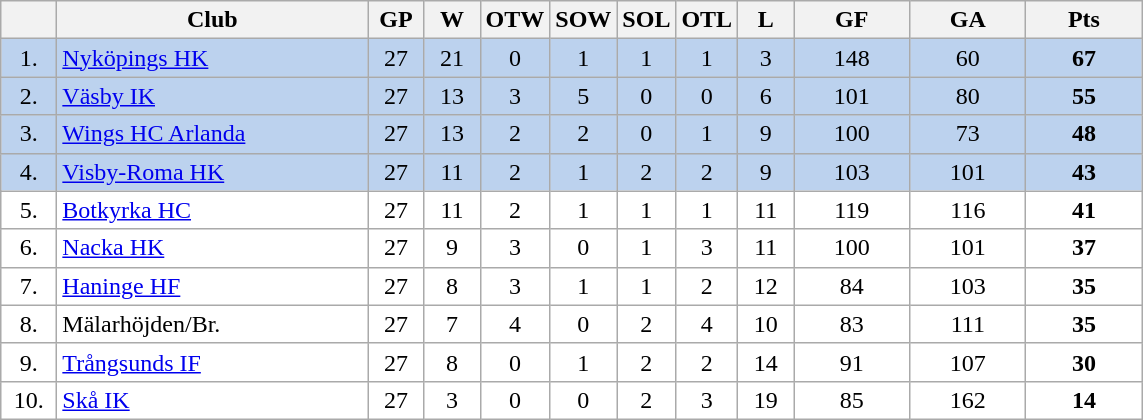<table class="wikitable">
<tr>
<th width="30"></th>
<th width="200">Club</th>
<th width="30">GP</th>
<th width="30">W</th>
<th width="30">OTW</th>
<th width="30">SOW</th>
<th width="30">SOL</th>
<th width="30">OTL</th>
<th width="30">L</th>
<th width="70">GF</th>
<th width="70">GA</th>
<th width="70">Pts</th>
</tr>
<tr bgcolor="#BCD2EE" align="center">
<td>1.</td>
<td align="left"><a href='#'>Nyköpings HK</a></td>
<td>27</td>
<td>21</td>
<td>0</td>
<td>1</td>
<td>1</td>
<td>1</td>
<td>3</td>
<td>148</td>
<td>60</td>
<td><strong>67</strong></td>
</tr>
<tr bgcolor="#BCD2EE" align="center">
<td>2.</td>
<td align="left"><a href='#'>Väsby IK</a></td>
<td>27</td>
<td>13</td>
<td>3</td>
<td>5</td>
<td>0</td>
<td>0</td>
<td>6</td>
<td>101</td>
<td>80</td>
<td><strong>55</strong></td>
</tr>
<tr bgcolor="#BCD2EE" align="center">
<td>3.</td>
<td align="left"><a href='#'>Wings HC Arlanda</a></td>
<td>27</td>
<td>13</td>
<td>2</td>
<td>2</td>
<td>0</td>
<td>1</td>
<td>9</td>
<td>100</td>
<td>73</td>
<td><strong>48</strong></td>
</tr>
<tr bgcolor="#BCD2EE" align="center">
<td>4.</td>
<td align="left"><a href='#'>Visby-Roma HK</a></td>
<td>27</td>
<td>11</td>
<td>2</td>
<td>1</td>
<td>2</td>
<td>2</td>
<td>9</td>
<td>103</td>
<td>101</td>
<td><strong>43</strong></td>
</tr>
<tr bgcolor="#FFFFFF" align="center">
<td>5.</td>
<td align="left"><a href='#'>Botkyrka HC</a></td>
<td>27</td>
<td>11</td>
<td>2</td>
<td>1</td>
<td>1</td>
<td>1</td>
<td>11</td>
<td>119</td>
<td>116</td>
<td><strong>41</strong></td>
</tr>
<tr bgcolor="#FFFFFF" align="center">
<td>6.</td>
<td align="left"><a href='#'>Nacka HK</a></td>
<td>27</td>
<td>9</td>
<td>3</td>
<td>0</td>
<td>1</td>
<td>3</td>
<td>11</td>
<td>100</td>
<td>101</td>
<td><strong>37</strong></td>
</tr>
<tr bgcolor="#FFFFFF" align="center">
<td>7.</td>
<td align="left"><a href='#'>Haninge HF</a></td>
<td>27</td>
<td>8</td>
<td>3</td>
<td>1</td>
<td>1</td>
<td>2</td>
<td>12</td>
<td>84</td>
<td>103</td>
<td><strong>35</strong></td>
</tr>
<tr bgcolor="#FFFFFF" align="center">
<td>8.</td>
<td align="left">Mälarhöjden/Br.</td>
<td>27</td>
<td>7</td>
<td>4</td>
<td>0</td>
<td>2</td>
<td>4</td>
<td>10</td>
<td>83</td>
<td>111</td>
<td><strong>35</strong></td>
</tr>
<tr bgcolor="#FFFFFF" align="center">
<td>9.</td>
<td align="left"><a href='#'>Trångsunds IF</a></td>
<td>27</td>
<td>8</td>
<td>0</td>
<td>1</td>
<td>2</td>
<td>2</td>
<td>14</td>
<td>91</td>
<td>107</td>
<td><strong>30</strong></td>
</tr>
<tr bgcolor="#FFFFFF" align="center">
<td>10.</td>
<td align="left"><a href='#'>Skå IK</a></td>
<td>27</td>
<td>3</td>
<td>0</td>
<td>0</td>
<td>2</td>
<td>3</td>
<td>19</td>
<td>85</td>
<td>162</td>
<td><strong>14</strong></td>
</tr>
</table>
